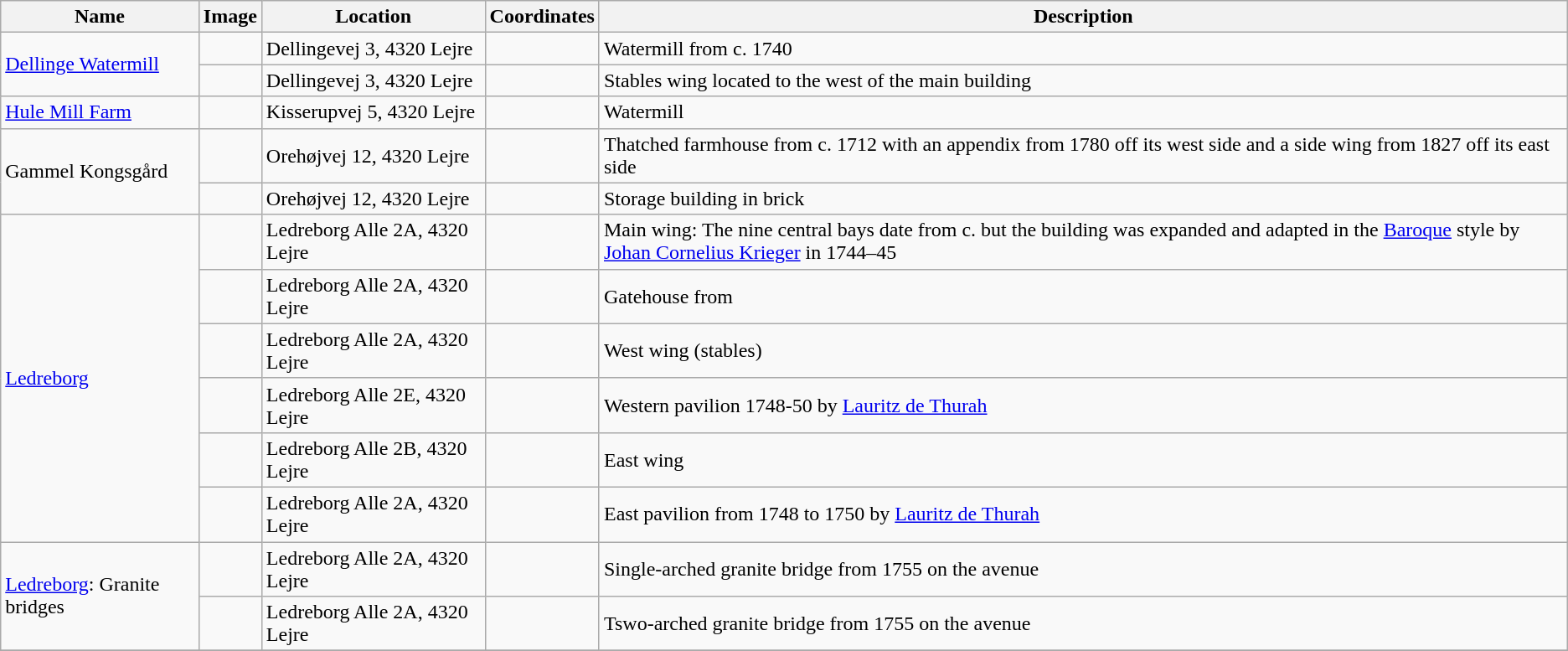<table class="wikitable sortable">
<tr>
<th>Name</th>
<th>Image</th>
<th>Location</th>
<th>Coordinates</th>
<th>Description</th>
</tr>
<tr>
<td rowspan="2"><a href='#'>Dellinge Watermill</a></td>
<td></td>
<td>Dellingevej 3, 4320 Lejre</td>
<td></td>
<td>Watermill from c. 1740</td>
</tr>
<tr>
<td></td>
<td>Dellingevej 3, 4320 Lejre</td>
<td></td>
<td>Stables wing located to the west of the main building</td>
</tr>
<tr>
<td><a href='#'>Hule Mill Farm</a></td>
<td></td>
<td>Kisserupvej 5, 4320 Lejre</td>
<td></td>
<td>Watermill</td>
</tr>
<tr>
<td rowspan="2">Gammel Kongsgård</td>
<td></td>
<td>Orehøjvej 12, 4320 Lejre</td>
<td></td>
<td>Thatched farmhouse from c. 1712 with an appendix from 1780 off its west side and a side wing from 1827 off its east side</td>
</tr>
<tr>
<td></td>
<td>Orehøjvej 12, 4320 Lejre</td>
<td></td>
<td>Storage building in brick</td>
</tr>
<tr>
<td rowspan="6"><a href='#'>Ledreborg</a></td>
<td></td>
<td>Ledreborg Alle 2A, 4320 Lejre</td>
<td></td>
<td>Main wing: The nine central bays date from c. but the building was expanded and adapted in the <a href='#'>Baroque</a> style by <a href='#'>Johan Cornelius Krieger</a> in 1744–45</td>
</tr>
<tr>
<td></td>
<td>Ledreborg Alle 2A, 4320 Lejre</td>
<td></td>
<td>Gatehouse from</td>
</tr>
<tr>
<td></td>
<td>Ledreborg Alle 2A, 4320 Lejre</td>
<td></td>
<td>West wing (stables)</td>
</tr>
<tr>
<td></td>
<td>Ledreborg Alle 2E, 4320 Lejre</td>
<td></td>
<td>Western pavilion 1748-50 by <a href='#'>Lauritz de Thurah</a></td>
</tr>
<tr>
<td></td>
<td>Ledreborg Alle 2B, 4320 Lejre</td>
<td></td>
<td>East wing</td>
</tr>
<tr>
<td></td>
<td>Ledreborg Alle 2A, 4320 Lejre</td>
<td></td>
<td>East pavilion from 1748 to 1750 by <a href='#'>Lauritz de Thurah</a></td>
</tr>
<tr>
<td rowspan="2"><a href='#'>Ledreborg</a>: Granite bridges</td>
<td></td>
<td>Ledreborg Alle 2A, 4320 Lejre</td>
<td></td>
<td>Single-arched granite bridge from 1755 on the avenue</td>
</tr>
<tr>
<td></td>
<td>Ledreborg Alle 2A, 4320 Lejre</td>
<td></td>
<td>Tswo-arched granite bridge from 1755 on the avenue</td>
</tr>
<tr>
</tr>
</table>
